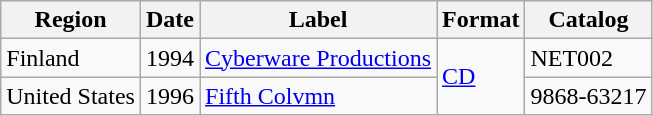<table class="wikitable">
<tr>
<th>Region</th>
<th>Date</th>
<th>Label</th>
<th>Format</th>
<th>Catalog</th>
</tr>
<tr>
<td>Finland</td>
<td>1994</td>
<td><a href='#'>Cyberware Productions</a></td>
<td rowspan="2"><a href='#'>CD</a></td>
<td>NET002</td>
</tr>
<tr>
<td>United States</td>
<td>1996</td>
<td><a href='#'>Fifth Colvmn</a></td>
<td>9868-63217</td>
</tr>
</table>
